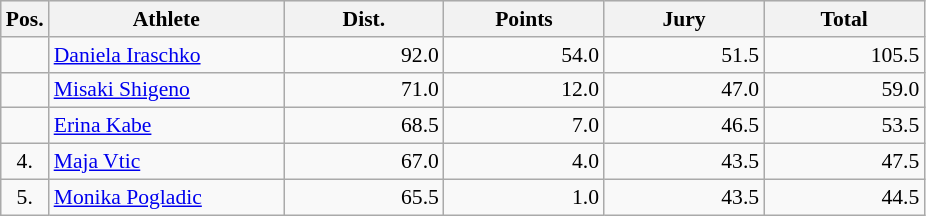<table class="wikitable sortable" style="border:1px solid #AAAAAA;font-size:90%">
<tr bgcolor="#E4E4E4">
<th style="border-bottom:1px solid #AAAAAA" width=10>Pos.</th>
<th style="border-bottom:1px solid #AAAAAA" width=150>Athlete</th>
<th style="border-bottom:1px solid #AAAAAA" width=100>Dist.</th>
<th style="border-bottom:1px solid #AAAAAA" width=100>Points</th>
<th style="border-bottom:1px solid #AAAAAA" width=100>Jury</th>
<th style="border-bottom:1px solid #AAAAAA" width=100>Total</th>
</tr>
<tr>
<td align="center"></td>
<td> <a href='#'>Daniela Iraschko</a></td>
<td align="right">92.0</td>
<td align="right">54.0</td>
<td align="right">51.5</td>
<td align="right">105.5</td>
</tr>
<tr>
<td align="center"></td>
<td> <a href='#'>Misaki Shigeno</a></td>
<td align="right">71.0</td>
<td align="right">12.0</td>
<td align="right">47.0</td>
<td align="right">59.0</td>
</tr>
<tr>
<td align="center"></td>
<td> <a href='#'>Erina Kabe</a></td>
<td align="right">68.5</td>
<td align="right">7.0</td>
<td align="right">46.5</td>
<td align="right">53.5</td>
</tr>
<tr>
<td align="center">4.</td>
<td> <a href='#'>Maja Vtic</a></td>
<td align="right">67.0</td>
<td align="right">4.0</td>
<td align="right">43.5</td>
<td align="right">47.5</td>
</tr>
<tr>
<td align="center">5.</td>
<td> <a href='#'>Monika Pogladic</a></td>
<td align="right">65.5</td>
<td align="right">1.0</td>
<td align="right">43.5</td>
<td align="right">44.5</td>
</tr>
</table>
